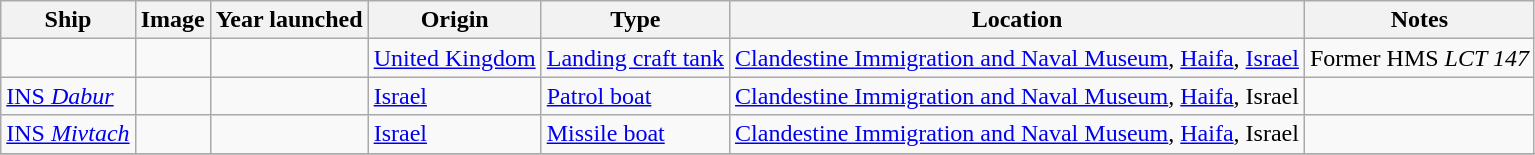<table class="wikitable sortable">
<tr>
<th>Ship</th>
<th>Image</th>
<th>Year launched</th>
<th>Origin</th>
<th>Type</th>
<th>Location</th>
<th>Notes</th>
</tr>
<tr>
<td data-sort-value=Af Al Pi Chen></td>
<td></td>
<td></td>
<td> <a href='#'>United Kingdom</a></td>
<td><a href='#'>Landing craft tank</a></td>
<td><a href='#'>Clandestine Immigration and Naval Museum</a>, <a href='#'>Haifa</a>, <a href='#'>Israel</a><br><small></small></td>
<td>Former HMS <em>LCT 147</em></td>
</tr>
<tr>
<td data-sort-value=Dabur><a href='#'>INS <em>Dabur</em></a></td>
<td></td>
<td></td>
<td> <a href='#'>Israel</a></td>
<td><a href='#'>Patrol boat</a></td>
<td><a href='#'>Clandestine Immigration and Naval Museum</a>, <a href='#'>Haifa</a>, Israel</td>
<td></td>
</tr>
<tr>
<td data-sort-value=Mivtach><a href='#'>INS <em>Mivtach</em></a></td>
<td></td>
<td></td>
<td> <a href='#'>Israel</a></td>
<td><a href='#'>Missile boat</a></td>
<td><a href='#'>Clandestine Immigration and Naval Museum</a>, <a href='#'>Haifa</a>, Israel</td>
<td></td>
</tr>
<tr>
</tr>
</table>
